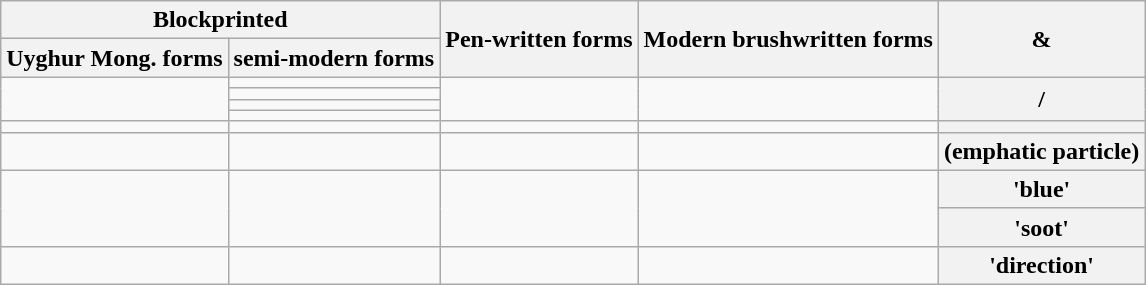<table class="wikitable" style="text-align: center">
<tr>
<th colspan="2">Blockprinted</th>
<th rowspan="2">Pen-written forms</th>
<th rowspan="2">Modern brushwritten forms</th>
<th rowspan="2"><em></em> & </th>
</tr>
<tr>
<th>Uyghur Mong. forms</th>
<th>semi-modern forms</th>
</tr>
<tr>
<td rowspan="4"></td>
<td></td>
<td rowspan="4"></td>
<td rowspan="4"></td>
<th rowspan="4"><em></em>/<em></em></th>
</tr>
<tr>
<td></td>
</tr>
<tr>
<td></td>
</tr>
<tr>
<td></td>
</tr>
<tr>
<td></td>
<td></td>
<td></td>
<td></td>
<th><em></em></th>
</tr>
<tr>
<td></td>
<td></td>
<td></td>
<td></td>
<th><em></em> (emphatic particle)</th>
</tr>
<tr>
<td rowspan="2"></td>
<td rowspan="2"></td>
<td rowspan="2"></td>
<td rowspan="2"></td>
<th><em></em> 'blue'</th>
</tr>
<tr>
<th><em></em> 'soot'</th>
</tr>
<tr>
<td></td>
<td></td>
<td></td>
<td></td>
<th><em></em> 'direction'</th>
</tr>
</table>
